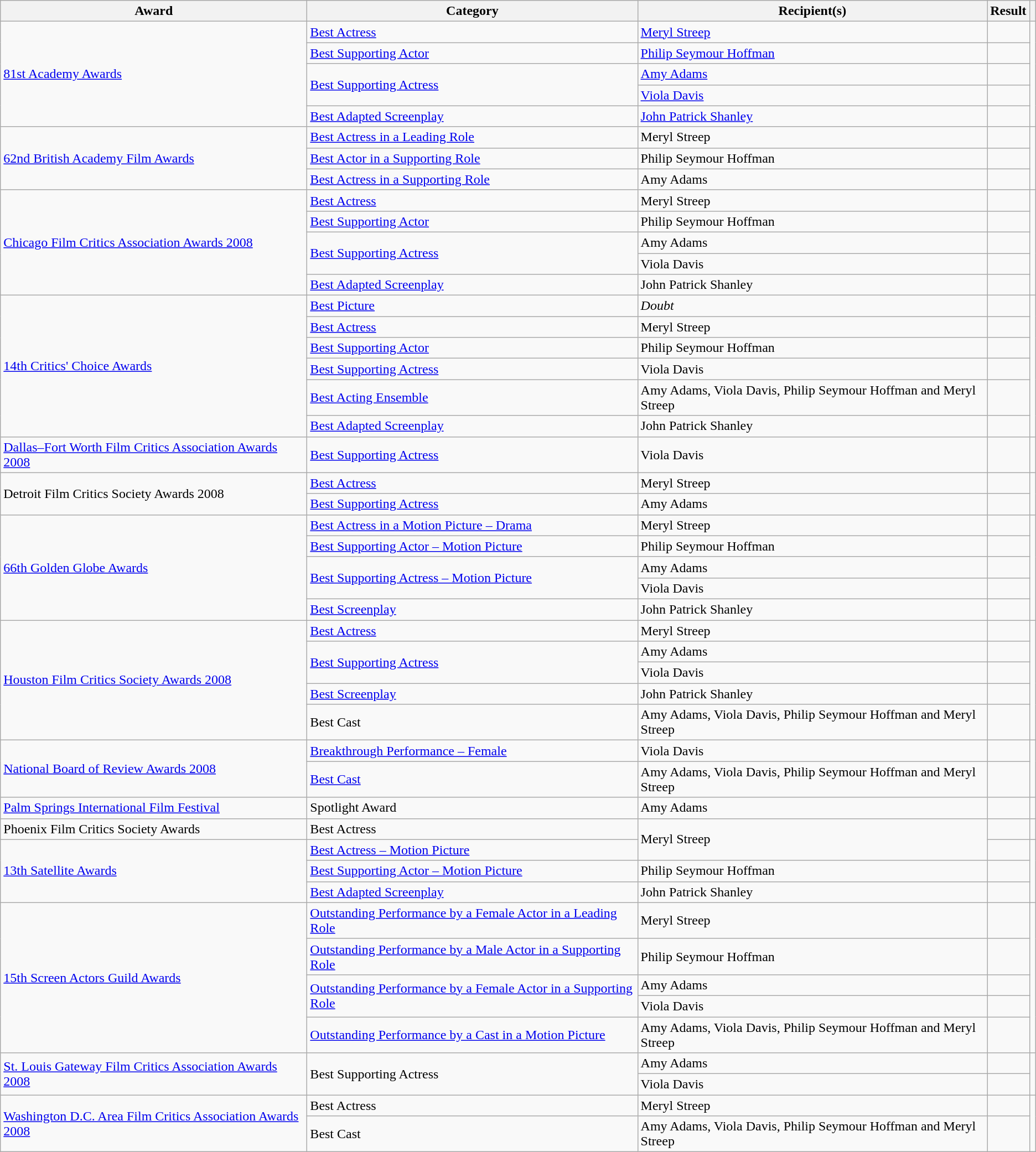<table class="wikitable sortable">
<tr>
<th>Award</th>
<th>Category</th>
<th>Recipient(s)</th>
<th>Result</th>
<th></th>
</tr>
<tr>
<td rowspan="5"><a href='#'>81st Academy Awards</a></td>
<td><a href='#'>Best Actress</a></td>
<td><a href='#'>Meryl Streep</a></td>
<td></td>
<td rowspan="5" align="center"></td>
</tr>
<tr>
<td><a href='#'>Best Supporting Actor</a></td>
<td><a href='#'>Philip Seymour Hoffman</a></td>
<td></td>
</tr>
<tr>
<td rowspan=2><a href='#'>Best Supporting Actress</a></td>
<td><a href='#'>Amy Adams</a></td>
<td></td>
</tr>
<tr>
<td><a href='#'>Viola Davis</a></td>
<td></td>
</tr>
<tr>
<td><a href='#'>Best Adapted Screenplay</a></td>
<td><a href='#'>John Patrick Shanley</a></td>
<td></td>
</tr>
<tr>
<td rowspan="3"><a href='#'>62nd British Academy Film Awards</a></td>
<td><a href='#'>Best Actress in a Leading Role</a></td>
<td>Meryl Streep</td>
<td></td>
<td rowspan="3" align="center"></td>
</tr>
<tr>
<td><a href='#'>Best Actor in a Supporting Role</a></td>
<td>Philip Seymour Hoffman</td>
<td></td>
</tr>
<tr>
<td><a href='#'>Best Actress in a Supporting Role</a></td>
<td>Amy Adams</td>
<td></td>
</tr>
<tr>
<td rowspan="5"><a href='#'>Chicago Film Critics Association Awards 2008</a></td>
<td><a href='#'>Best Actress</a></td>
<td>Meryl Streep</td>
<td></td>
<td rowspan="5"  align="center"></td>
</tr>
<tr>
<td><a href='#'>Best Supporting Actor</a></td>
<td>Philip Seymour Hoffman</td>
<td></td>
</tr>
<tr>
<td rowspan=2><a href='#'>Best Supporting Actress</a></td>
<td>Amy Adams</td>
<td></td>
</tr>
<tr>
<td>Viola Davis</td>
<td></td>
</tr>
<tr>
<td><a href='#'>Best Adapted Screenplay</a></td>
<td>John Patrick Shanley</td>
<td></td>
</tr>
<tr>
<td rowspan="6"><a href='#'>14th Critics' Choice Awards</a></td>
<td><a href='#'>Best Picture</a></td>
<td><em>Doubt</em></td>
<td></td>
<td rowspan="6" align="center"></td>
</tr>
<tr>
<td><a href='#'>Best Actress</a></td>
<td>Meryl Streep</td>
<td></td>
</tr>
<tr>
<td><a href='#'>Best Supporting Actor</a></td>
<td>Philip Seymour Hoffman</td>
<td></td>
</tr>
<tr>
<td><a href='#'>Best Supporting Actress</a></td>
<td>Viola Davis</td>
<td></td>
</tr>
<tr>
<td><a href='#'>Best Acting Ensemble</a></td>
<td>Amy Adams, Viola Davis, Philip Seymour Hoffman and Meryl Streep</td>
<td></td>
</tr>
<tr>
<td><a href='#'>Best Adapted Screenplay</a></td>
<td>John Patrick Shanley</td>
<td></td>
</tr>
<tr>
<td><a href='#'>Dallas–Fort Worth Film Critics Association Awards 2008</a></td>
<td><a href='#'>Best Supporting Actress</a></td>
<td>Viola Davis</td>
<td></td>
<td align="center"></td>
</tr>
<tr>
<td rowspan="2">Detroit Film Critics Society Awards 2008</td>
<td><a href='#'>Best Actress</a></td>
<td>Meryl Streep</td>
<td></td>
<td rowspan="2" align="center"></td>
</tr>
<tr>
<td><a href='#'>Best Supporting Actress</a></td>
<td>Amy Adams</td>
<td></td>
</tr>
<tr>
<td rowspan="5"><a href='#'>66th Golden Globe Awards</a></td>
<td><a href='#'>Best Actress in a Motion Picture – Drama</a></td>
<td>Meryl Streep</td>
<td></td>
<td rowspan="5" align="center"></td>
</tr>
<tr>
<td><a href='#'>Best Supporting Actor – Motion Picture</a></td>
<td>Philip Seymour Hoffman</td>
<td></td>
</tr>
<tr>
<td rowspan=2><a href='#'>Best Supporting Actress – Motion Picture</a></td>
<td>Amy Adams</td>
<td></td>
</tr>
<tr>
<td>Viola Davis</td>
<td></td>
</tr>
<tr>
<td><a href='#'>Best Screenplay</a></td>
<td>John Patrick Shanley</td>
<td></td>
</tr>
<tr>
<td rowspan="5"><a href='#'>Houston Film Critics Society Awards 2008</a></td>
<td><a href='#'>Best Actress</a></td>
<td>Meryl Streep</td>
<td></td>
<td rowspan="5"></td>
</tr>
<tr>
<td rowspan="2"><a href='#'>Best Supporting Actress</a></td>
<td>Amy Adams</td>
<td></td>
</tr>
<tr>
<td>Viola Davis</td>
<td></td>
</tr>
<tr>
<td><a href='#'>Best Screenplay</a></td>
<td>John Patrick Shanley</td>
<td></td>
</tr>
<tr>
<td>Best Cast</td>
<td>Amy Adams, Viola Davis, Philip Seymour Hoffman and Meryl Streep</td>
<td></td>
</tr>
<tr>
<td rowspan="2"><a href='#'>National Board of Review Awards 2008</a></td>
<td><a href='#'>Breakthrough Performance – Female</a></td>
<td>Viola Davis</td>
<td></td>
<td rowspan="2" align="center"></td>
</tr>
<tr>
<td><a href='#'>Best Cast</a></td>
<td>Amy Adams, Viola Davis, Philip Seymour Hoffman and Meryl Streep</td>
<td></td>
</tr>
<tr>
<td><a href='#'>Palm Springs International Film Festival</a></td>
<td>Spotlight Award</td>
<td>Amy Adams</td>
<td></td>
<td align="center"></td>
</tr>
<tr>
<td>Phoenix Film Critics Society Awards</td>
<td>Best Actress</td>
<td rowspan="2">Meryl Streep</td>
<td></td>
<td align="center"></td>
</tr>
<tr>
<td rowspan="3"><a href='#'>13th Satellite Awards</a></td>
<td><a href='#'>Best Actress – Motion Picture</a></td>
<td></td>
<td rowspan="3" align="center"></td>
</tr>
<tr>
<td><a href='#'>Best Supporting Actor – Motion Picture</a></td>
<td>Philip Seymour Hoffman</td>
<td></td>
</tr>
<tr>
<td><a href='#'>Best Adapted Screenplay</a></td>
<td>John Patrick Shanley</td>
<td></td>
</tr>
<tr>
<td rowspan="5"><a href='#'>15th Screen Actors Guild Awards</a></td>
<td><a href='#'>Outstanding Performance by a Female Actor in a Leading Role</a></td>
<td>Meryl Streep</td>
<td></td>
<td rowspan="5" align="center"></td>
</tr>
<tr>
<td><a href='#'>Outstanding Performance by a Male Actor in a Supporting Role</a></td>
<td>Philip Seymour Hoffman</td>
<td></td>
</tr>
<tr>
<td rowspan=2><a href='#'>Outstanding Performance by a Female Actor in a Supporting Role</a></td>
<td>Amy Adams</td>
<td></td>
</tr>
<tr>
<td>Viola Davis</td>
<td></td>
</tr>
<tr>
<td><a href='#'>Outstanding Performance by a Cast in a Motion Picture</a></td>
<td>Amy Adams, Viola Davis, Philip Seymour Hoffman and Meryl Streep</td>
<td></td>
</tr>
<tr>
<td rowspan="2"><a href='#'>St. Louis Gateway Film Critics Association Awards 2008</a></td>
<td rowspan=2>Best Supporting Actress</td>
<td>Amy Adams</td>
<td></td>
<td rowspan="2" align="center"></td>
</tr>
<tr>
<td>Viola Davis</td>
<td></td>
</tr>
<tr>
<td rowspan="2"><a href='#'>Washington D.C. Area Film Critics Association Awards 2008</a></td>
<td>Best Actress</td>
<td>Meryl Streep</td>
<td></td>
<td rowspan="2" align="center"></td>
</tr>
<tr>
<td>Best Cast</td>
<td>Amy Adams, Viola Davis, Philip Seymour Hoffman and Meryl Streep</td>
<td></td>
</tr>
</table>
